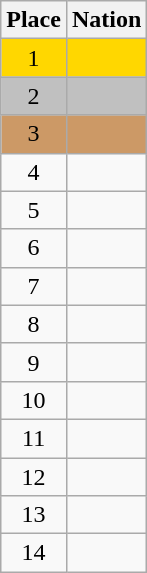<table class="wikitable">
<tr>
<th>Place</th>
<th>Nation</th>
</tr>
<tr bgcolor=gold>
<td align=center>1</td>
<td></td>
</tr>
<tr bgcolor=silver>
<td align=center>2</td>
<td></td>
</tr>
<tr bgcolor=cc9966>
<td align=center>3</td>
<td></td>
</tr>
<tr>
<td align=center>4</td>
<td></td>
</tr>
<tr>
<td align=center>5</td>
<td></td>
</tr>
<tr>
<td align=center>6</td>
<td></td>
</tr>
<tr>
<td align=center>7</td>
<td></td>
</tr>
<tr>
<td align=center>8</td>
<td></td>
</tr>
<tr>
<td align=center>9</td>
<td></td>
</tr>
<tr>
<td align=center>10</td>
<td></td>
</tr>
<tr>
<td align=center>11</td>
<td></td>
</tr>
<tr>
<td align=center>12</td>
<td></td>
</tr>
<tr>
<td align=center>13</td>
<td></td>
</tr>
<tr>
<td align=center>14</td>
<td></td>
</tr>
</table>
